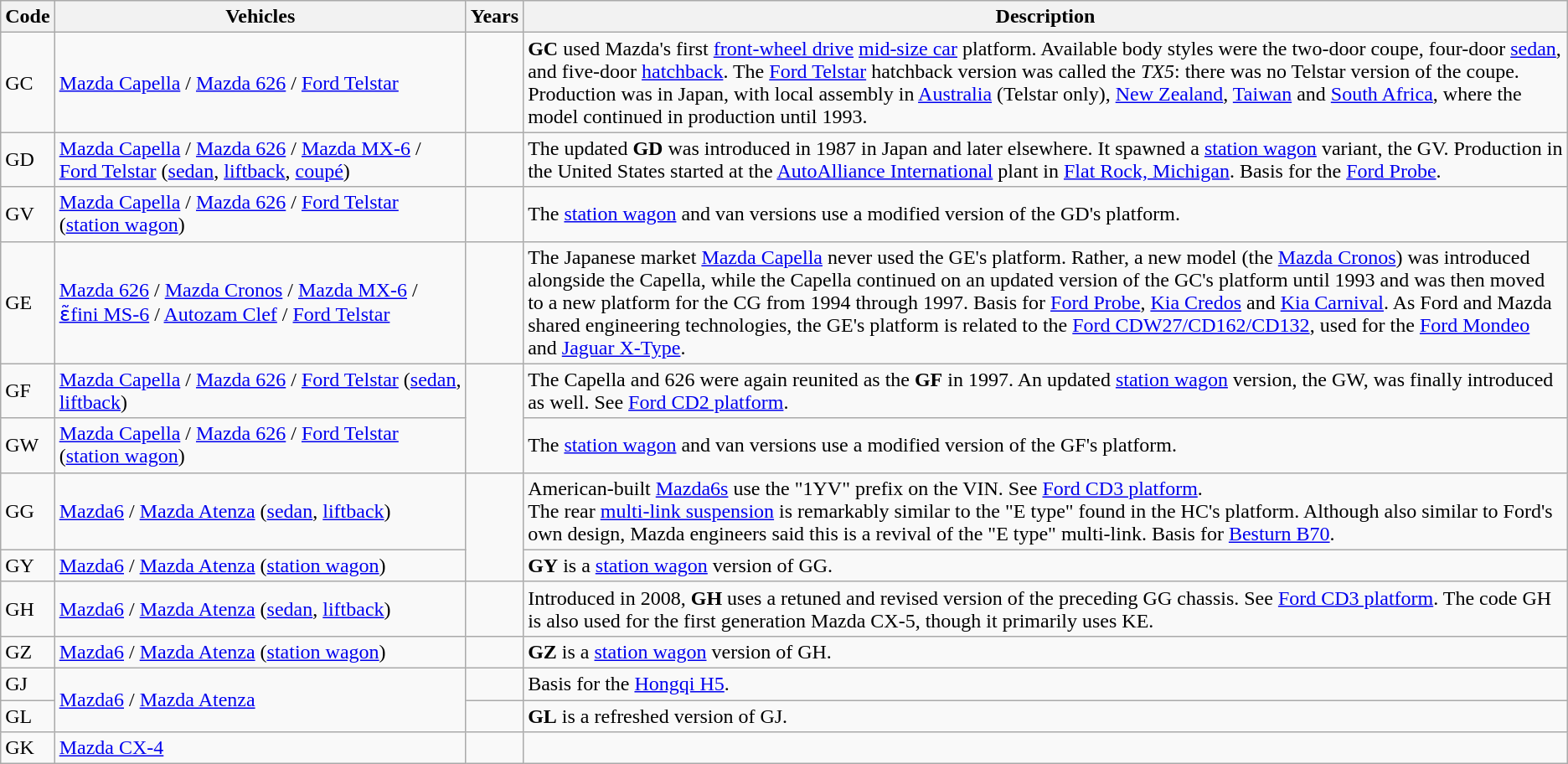<table class="wikitable">
<tr>
<th>Code</th>
<th style=width:20em>Vehicles</th>
<th>Years</th>
<th>Description</th>
</tr>
<tr>
<td>GC</td>
<td><a href='#'>Mazda Capella</a> / <a href='#'>Mazda 626</a> / <a href='#'>Ford Telstar</a></td>
<td></td>
<td><strong>GC</strong> used Mazda's first <a href='#'>front-wheel drive</a> <a href='#'>mid-size car</a> platform. Available body styles were the two-door coupe, four-door <a href='#'>sedan</a>, and five-door <a href='#'>hatchback</a>. The <a href='#'>Ford Telstar</a> hatchback version was called the <em>TX5</em>: there was no Telstar version of the coupe. Production was in Japan, with local assembly in <a href='#'>Australia</a> (Telstar only), <a href='#'>New Zealand</a>, <a href='#'>Taiwan</a> and <a href='#'>South Africa</a>, where the model continued in production until 1993.</td>
</tr>
<tr>
<td>GD</td>
<td><a href='#'>Mazda Capella</a> / <a href='#'>Mazda 626</a> / <a href='#'>Mazda MX-6</a> / <a href='#'>Ford Telstar</a> (<a href='#'>sedan</a>, <a href='#'>liftback</a>, <a href='#'>coupé</a>)</td>
<td></td>
<td>The updated <strong>GD</strong> was introduced in 1987 in Japan and later elsewhere. It spawned a <a href='#'>station wagon</a> variant, the GV. Production in the United States started at the <a href='#'>AutoAlliance International</a> plant in <a href='#'>Flat Rock, Michigan</a>. Basis for the <a href='#'>Ford Probe</a>.</td>
</tr>
<tr>
<td>GV</td>
<td><a href='#'>Mazda Capella</a> / <a href='#'>Mazda 626</a> / <a href='#'>Ford Telstar</a> (<a href='#'>station wagon</a>)</td>
<td></td>
<td>The <a href='#'>station wagon</a> and van versions use a modified version of the GD's platform.</td>
</tr>
<tr>
<td>GE</td>
<td><a href='#'>Mazda 626</a> / <a href='#'>Mazda Cronos</a> / <a href='#'>Mazda MX-6</a> / <a href='#'>ɛ̃fini MS-6</a> / <a href='#'>Autozam Clef</a> / <a href='#'>Ford Telstar</a></td>
<td></td>
<td>The Japanese market <a href='#'>Mazda Capella</a> never used the GE's platform. Rather, a new model (the <a href='#'>Mazda Cronos</a>) was introduced alongside the Capella, while the Capella continued on an updated version of the GC's platform until 1993 and was then moved to a new platform for the CG from 1994 through 1997. Basis for <a href='#'>Ford Probe</a>, <a href='#'>Kia Credos</a> and <a href='#'>Kia Carnival</a>. As Ford and Mazda shared engineering technologies, the GE's platform is related to the <a href='#'>Ford CDW27/CD162/CD132</a>, used for the <a href='#'>Ford Mondeo</a> and <a href='#'>Jaguar X-Type</a>.</td>
</tr>
<tr>
<td>GF</td>
<td><a href='#'>Mazda Capella</a> / <a href='#'>Mazda 626</a> / <a href='#'>Ford Telstar</a> (<a href='#'>sedan</a>, <a href='#'>liftback</a>)</td>
<td rowspan="2"></td>
<td>The Capella and 626 were again reunited as the <strong>GF</strong> in 1997. An updated <a href='#'>station wagon</a> version, the GW, was finally introduced as well. See <a href='#'>Ford CD2 platform</a>.</td>
</tr>
<tr>
<td>GW</td>
<td><a href='#'>Mazda Capella</a> / <a href='#'>Mazda 626</a> / <a href='#'>Ford Telstar</a> (<a href='#'>station wagon</a>)</td>
<td>The <a href='#'>station wagon</a> and van versions use a modified version of the GF's platform.</td>
</tr>
<tr>
<td>GG</td>
<td><a href='#'>Mazda6</a> / <a href='#'>Mazda Atenza</a> (<a href='#'>sedan</a>, <a href='#'>liftback</a>)</td>
<td rowspan="2"></td>
<td>American-built <a href='#'>Mazda6s</a> use the "1YV" prefix on the VIN. See <a href='#'>Ford CD3 platform</a>.<br>The rear <a href='#'>multi-link suspension</a> is remarkably similar to the "E type" found in the HC's platform. Although also similar to Ford's own design, Mazda engineers said this is a revival of the "E type" multi-link. Basis for <a href='#'>Besturn B70</a>.</td>
</tr>
<tr>
<td>GY</td>
<td><a href='#'>Mazda6</a> / <a href='#'>Mazda Atenza</a> (<a href='#'>station wagon</a>)</td>
<td><strong>GY</strong> is a <a href='#'>station wagon</a> version of GG.</td>
</tr>
<tr>
<td>GH</td>
<td><a href='#'>Mazda6</a> / <a href='#'>Mazda Atenza</a> (<a href='#'>sedan</a>, <a href='#'>liftback</a>)</td>
<td></td>
<td>Introduced in 2008, <strong>GH</strong> uses a retuned and revised version of the preceding GG chassis. See <a href='#'>Ford CD3 platform</a>. The code GH is also used for the first generation Mazda CX-5, though it primarily uses KE.</td>
</tr>
<tr>
<td>GZ</td>
<td><a href='#'>Mazda6</a> / <a href='#'>Mazda Atenza</a> (<a href='#'>station wagon</a>)</td>
<td></td>
<td><strong>GZ</strong> is a <a href='#'>station wagon</a> version of GH.</td>
</tr>
<tr>
<td>GJ</td>
<td rowspan="2"><a href='#'>Mazda6</a> / <a href='#'>Mazda Atenza</a></td>
<td></td>
<td>Basis for the <a href='#'>Hongqi H5</a>.</td>
</tr>
<tr>
<td>GL</td>
<td></td>
<td><strong>GL</strong> is a refreshed version of GJ.</td>
</tr>
<tr>
<td>GK</td>
<td><a href='#'>Mazda CX-4</a></td>
<td></td>
<td></td>
</tr>
</table>
